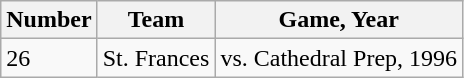<table class="wikitable">
<tr>
<th>Number</th>
<th>Team</th>
<th>Game, Year</th>
</tr>
<tr>
<td>26</td>
<td>St. Frances</td>
<td>vs. Cathedral Prep, 1996</td>
</tr>
</table>
